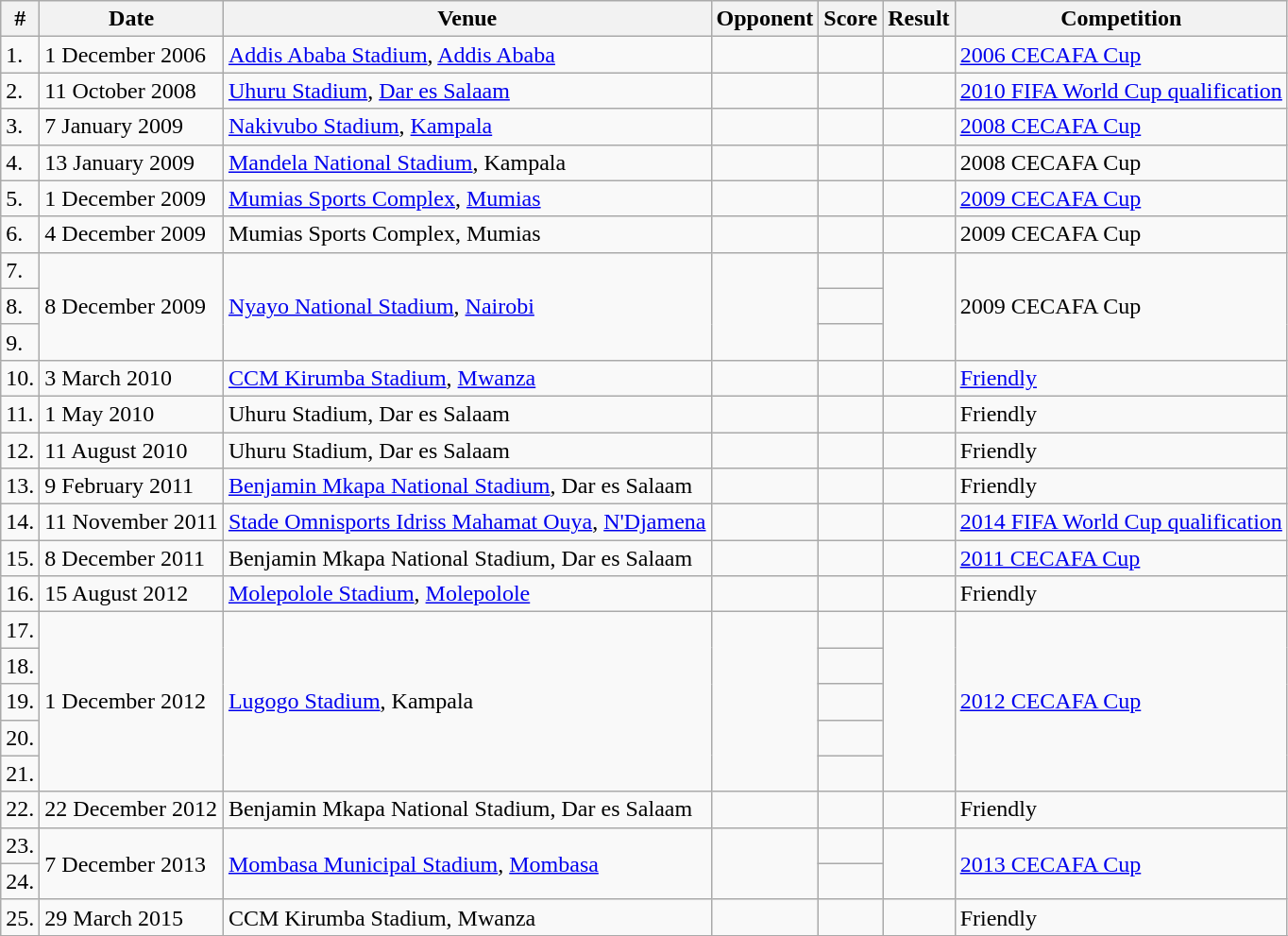<table class="wikitable">
<tr>
<th>#</th>
<th>Date</th>
<th>Venue</th>
<th>Opponent</th>
<th>Score</th>
<th>Result</th>
<th>Competition</th>
</tr>
<tr>
<td>1.</td>
<td>1 December 2006</td>
<td><a href='#'>Addis Ababa Stadium</a>, <a href='#'>Addis Ababa</a></td>
<td></td>
<td></td>
<td></td>
<td><a href='#'>2006 CECAFA Cup</a></td>
</tr>
<tr>
<td>2.</td>
<td>11 October 2008</td>
<td><a href='#'>Uhuru Stadium</a>, <a href='#'>Dar es Salaam</a></td>
<td></td>
<td></td>
<td></td>
<td><a href='#'>2010 FIFA World Cup qualification</a></td>
</tr>
<tr>
<td>3.</td>
<td>7 January 2009</td>
<td><a href='#'>Nakivubo Stadium</a>, <a href='#'>Kampala</a></td>
<td></td>
<td></td>
<td></td>
<td><a href='#'>2008 CECAFA Cup</a></td>
</tr>
<tr>
<td>4.</td>
<td>13 January 2009</td>
<td><a href='#'>Mandela National Stadium</a>, Kampala</td>
<td></td>
<td></td>
<td></td>
<td>2008 CECAFA Cup</td>
</tr>
<tr>
<td>5.</td>
<td>1 December 2009</td>
<td><a href='#'>Mumias Sports Complex</a>, <a href='#'>Mumias</a></td>
<td></td>
<td></td>
<td></td>
<td><a href='#'>2009 CECAFA Cup</a></td>
</tr>
<tr>
<td>6.</td>
<td>4 December 2009</td>
<td>Mumias Sports Complex, Mumias</td>
<td></td>
<td></td>
<td></td>
<td>2009 CECAFA Cup</td>
</tr>
<tr>
<td>7.</td>
<td rowspan="3">8 December 2009</td>
<td rowspan="3"><a href='#'>Nyayo National Stadium</a>, <a href='#'>Nairobi</a></td>
<td rowspan="3"></td>
<td></td>
<td rowspan="3"></td>
<td rowspan="3">2009 CECAFA Cup</td>
</tr>
<tr>
<td>8.</td>
<td></td>
</tr>
<tr>
<td>9.</td>
<td></td>
</tr>
<tr>
<td>10.</td>
<td>3 March 2010</td>
<td><a href='#'>CCM Kirumba Stadium</a>, <a href='#'>Mwanza</a></td>
<td></td>
<td></td>
<td></td>
<td><a href='#'>Friendly</a></td>
</tr>
<tr>
<td>11.</td>
<td>1 May 2010</td>
<td>Uhuru Stadium, Dar es Salaam</td>
<td></td>
<td></td>
<td></td>
<td>Friendly</td>
</tr>
<tr>
<td>12.</td>
<td>11 August 2010</td>
<td>Uhuru Stadium, Dar es Salaam</td>
<td></td>
<td></td>
<td></td>
<td>Friendly</td>
</tr>
<tr>
<td>13.</td>
<td>9 February 2011</td>
<td><a href='#'>Benjamin Mkapa National Stadium</a>, Dar es Salaam</td>
<td></td>
<td></td>
<td></td>
<td>Friendly</td>
</tr>
<tr>
<td>14.</td>
<td>11 November 2011</td>
<td><a href='#'>Stade Omnisports Idriss Mahamat Ouya</a>, <a href='#'>N'Djamena</a></td>
<td></td>
<td></td>
<td></td>
<td><a href='#'>2014 FIFA World Cup qualification</a></td>
</tr>
<tr>
<td>15.</td>
<td>8 December 2011</td>
<td>Benjamin Mkapa National Stadium, Dar es Salaam</td>
<td></td>
<td></td>
<td></td>
<td><a href='#'>2011 CECAFA Cup</a></td>
</tr>
<tr>
<td>16.</td>
<td>15 August 2012</td>
<td><a href='#'>Molepolole Stadium</a>, <a href='#'>Molepolole</a></td>
<td></td>
<td></td>
<td></td>
<td>Friendly</td>
</tr>
<tr>
<td>17.</td>
<td rowspan="5">1 December 2012</td>
<td rowspan="5"><a href='#'>Lugogo Stadium</a>, Kampala</td>
<td rowspan="5"></td>
<td></td>
<td rowspan="5"></td>
<td rowspan="5"><a href='#'>2012 CECAFA Cup</a></td>
</tr>
<tr>
<td>18.</td>
<td></td>
</tr>
<tr>
<td>19.</td>
<td></td>
</tr>
<tr>
<td>20.</td>
<td></td>
</tr>
<tr>
<td>21.</td>
<td></td>
</tr>
<tr>
<td>22.</td>
<td>22 December 2012</td>
<td>Benjamin Mkapa National Stadium, Dar es Salaam</td>
<td></td>
<td></td>
<td></td>
<td>Friendly</td>
</tr>
<tr>
<td>23.</td>
<td rowspan="2">7 December 2013</td>
<td rowspan="2"><a href='#'>Mombasa Municipal Stadium</a>, <a href='#'>Mombasa</a></td>
<td rowspan="2"></td>
<td></td>
<td rowspan="2"></td>
<td rowspan="2"><a href='#'>2013 CECAFA Cup</a></td>
</tr>
<tr>
<td>24.</td>
<td></td>
</tr>
<tr>
<td>25.</td>
<td>29 March 2015</td>
<td>CCM Kirumba Stadium, Mwanza</td>
<td></td>
<td></td>
<td></td>
<td>Friendly</td>
</tr>
<tr>
</tr>
</table>
